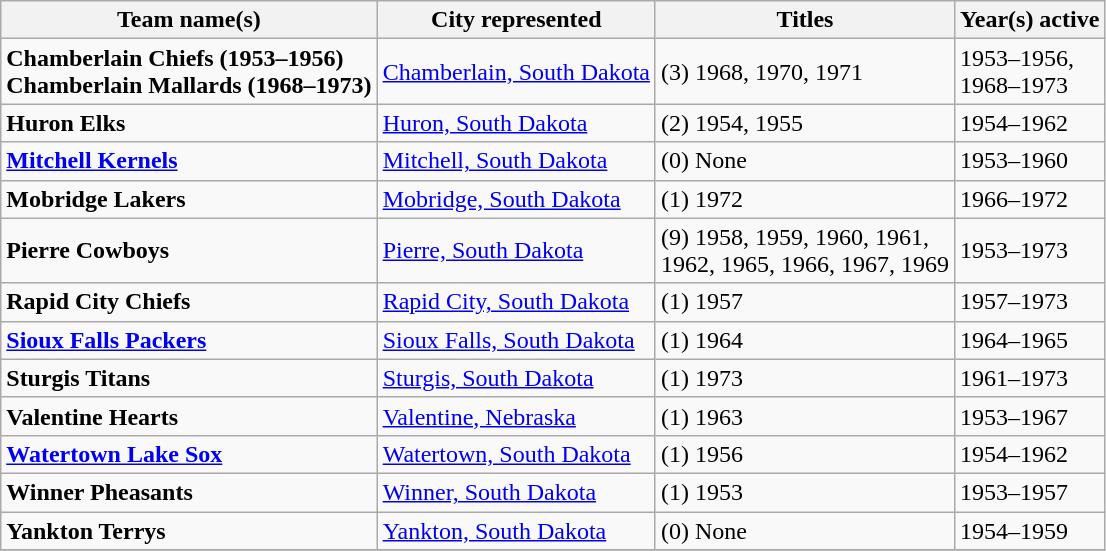<table class="wikitable">
<tr>
<th>Team name(s)</th>
<th>City represented</th>
<th>Titles</th>
<th>Year(s) active</th>
</tr>
<tr>
<td><strong>Chamberlain Chiefs (1953–1956)<br> Chamberlain Mallards (1968–1973)</strong></td>
<td><a href='#'>Chamberlain, South Dakota</a></td>
<td>(3) 1968, 1970, 1971</td>
<td>1953–1956,<br> 1968–1973</td>
</tr>
<tr>
<td><strong>Huron Elks</strong></td>
<td><a href='#'>Huron, South Dakota</a></td>
<td>(2) 1954, 1955</td>
<td>1954–1962</td>
</tr>
<tr>
<td><strong><a href='#'>Mitchell Kernels</a></strong></td>
<td><a href='#'>Mitchell, South Dakota</a></td>
<td>(0) None</td>
<td>1953–1960</td>
</tr>
<tr>
<td><strong>Mobridge Lakers</strong></td>
<td><a href='#'>Mobridge, South Dakota</a></td>
<td>(1) 1972</td>
<td>1966–1972</td>
</tr>
<tr>
<td><strong>Pierre Cowboys</strong></td>
<td><a href='#'>Pierre, South Dakota</a></td>
<td>(9) 1958, 1959, 1960, 1961, <br>1962, 1965, 1966, 1967, 1969</td>
<td>1953–1973</td>
</tr>
<tr>
<td><strong>Rapid City Chiefs</strong></td>
<td><a href='#'>Rapid City, South Dakota</a></td>
<td>(1) 1957</td>
<td>1957–1973</td>
</tr>
<tr>
<td><strong><a href='#'>Sioux Falls Packers</a></strong></td>
<td><a href='#'>Sioux Falls, South Dakota</a></td>
<td>(1) 1964</td>
<td>1964–1965</td>
</tr>
<tr>
<td><strong>Sturgis Titans</strong></td>
<td><a href='#'>Sturgis, South Dakota</a></td>
<td>(1) 1973</td>
<td>1961–1973</td>
</tr>
<tr>
<td><strong>Valentine Hearts</strong></td>
<td><a href='#'>Valentine, Nebraska</a></td>
<td>(1) 1963</td>
<td>1953–1967</td>
</tr>
<tr>
<td><strong><a href='#'>Watertown Lake Sox</a></strong></td>
<td><a href='#'>Watertown, South Dakota</a></td>
<td>(1) 1956</td>
<td>1954–1962</td>
</tr>
<tr>
<td><strong>Winner Pheasants</strong></td>
<td><a href='#'>Winner, South Dakota</a></td>
<td>(1) 1953</td>
<td>1953–1957</td>
</tr>
<tr>
<td><strong>Yankton Terrys</strong></td>
<td><a href='#'>Yankton, South Dakota</a></td>
<td>(0) None</td>
<td>1954–1959</td>
</tr>
<tr>
</tr>
</table>
